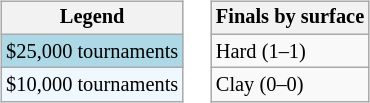<table>
<tr valign=top>
<td><br><table class=wikitable style="font-size:85%">
<tr>
<th>Legend</th>
</tr>
<tr style="background:lightblue;">
<td>$25,000 tournaments</td>
</tr>
<tr style="background:#f0f8ff;">
<td>$10,000 tournaments</td>
</tr>
</table>
</td>
<td><br><table class=wikitable style="font-size:85%">
<tr>
<th>Finals by surface</th>
</tr>
<tr>
<td>Hard (1–1)</td>
</tr>
<tr>
<td>Clay (0–0)</td>
</tr>
</table>
</td>
</tr>
</table>
